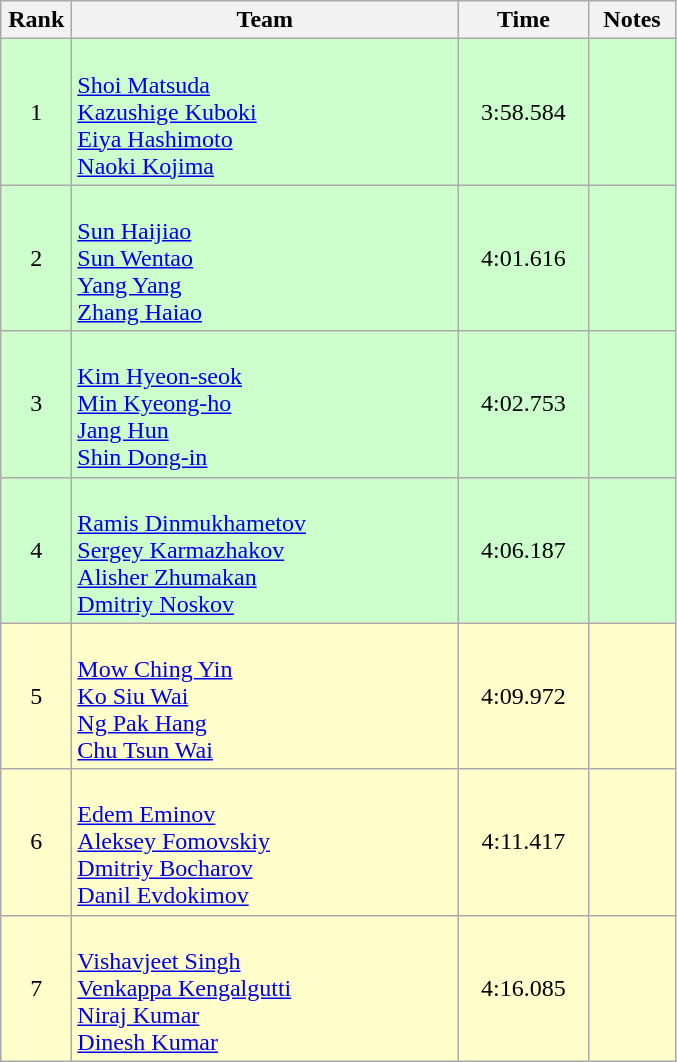<table class=wikitable style="text-align:center">
<tr>
<th width=40>Rank</th>
<th width=250>Team</th>
<th width=80>Time</th>
<th width=50>Notes</th>
</tr>
<tr bgcolor="ccffcc">
<td>1</td>
<td align=left><br><a href='#'>Shoi Matsuda</a><br><a href='#'>Kazushige Kuboki</a><br><a href='#'>Eiya Hashimoto</a><br><a href='#'>Naoki Kojima</a></td>
<td>3:58.584</td>
<td></td>
</tr>
<tr bgcolor="ccffcc">
<td>2</td>
<td align=left><br><a href='#'>Sun Haijiao</a><br><a href='#'>Sun Wentao</a><br><a href='#'>Yang Yang</a><br><a href='#'>Zhang Haiao</a></td>
<td>4:01.616</td>
<td></td>
</tr>
<tr bgcolor="ccffcc">
<td>3</td>
<td align=left><br><a href='#'>Kim Hyeon-seok</a><br><a href='#'>Min Kyeong-ho</a><br><a href='#'>Jang Hun</a><br><a href='#'>Shin Dong-in</a></td>
<td>4:02.753</td>
<td></td>
</tr>
<tr bgcolor="ccffcc">
<td>4</td>
<td align=left><br><a href='#'>Ramis Dinmukhametov</a><br><a href='#'>Sergey Karmazhakov</a><br><a href='#'>Alisher Zhumakan</a><br><a href='#'>Dmitriy Noskov</a></td>
<td>4:06.187</td>
<td></td>
</tr>
<tr bgcolor=ffffcc>
<td>5</td>
<td align=left><br><a href='#'>Mow Ching Yin</a><br><a href='#'>Ko Siu Wai</a><br><a href='#'>Ng Pak Hang</a><br><a href='#'>Chu Tsun Wai</a></td>
<td>4:09.972</td>
<td></td>
</tr>
<tr bgcolor=ffffcc>
<td>6</td>
<td align=left><br><a href='#'>Edem Eminov</a><br><a href='#'>Aleksey Fomovskiy</a><br><a href='#'>Dmitriy Bocharov</a><br><a href='#'>Danil Evdokimov</a></td>
<td>4:11.417</td>
<td></td>
</tr>
<tr bgcolor=ffffcc>
<td>7</td>
<td align=left><br><a href='#'>Vishavjeet Singh</a><br><a href='#'>Venkappa Kengalgutti</a><br><a href='#'>Niraj Kumar</a><br><a href='#'>Dinesh Kumar</a></td>
<td>4:16.085</td>
<td></td>
</tr>
</table>
